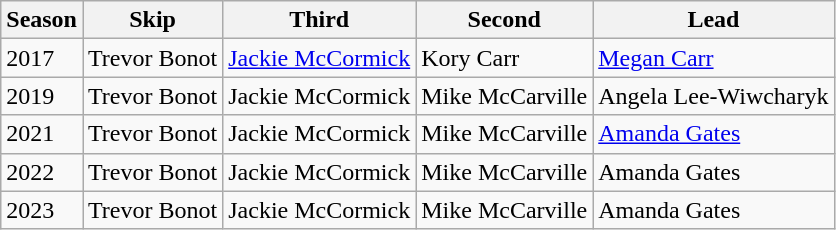<table class="wikitable">
<tr>
<th scope="col">Season</th>
<th scope="col">Skip</th>
<th scope="col">Third</th>
<th scope="col">Second</th>
<th scope="col">Lead</th>
</tr>
<tr>
<td>2017</td>
<td>Trevor Bonot</td>
<td><a href='#'>Jackie McCormick</a></td>
<td>Kory Carr</td>
<td><a href='#'>Megan Carr</a></td>
</tr>
<tr>
<td>2019</td>
<td>Trevor Bonot</td>
<td>Jackie McCormick</td>
<td>Mike McCarville</td>
<td>Angela Lee-Wiwcharyk</td>
</tr>
<tr>
<td>2021</td>
<td>Trevor Bonot</td>
<td>Jackie McCormick</td>
<td>Mike McCarville</td>
<td><a href='#'>Amanda Gates</a></td>
</tr>
<tr>
<td>2022</td>
<td>Trevor Bonot</td>
<td>Jackie McCormick</td>
<td>Mike McCarville</td>
<td>Amanda Gates</td>
</tr>
<tr>
<td>2023</td>
<td>Trevor Bonot</td>
<td>Jackie McCormick</td>
<td>Mike McCarville</td>
<td>Amanda Gates</td>
</tr>
</table>
